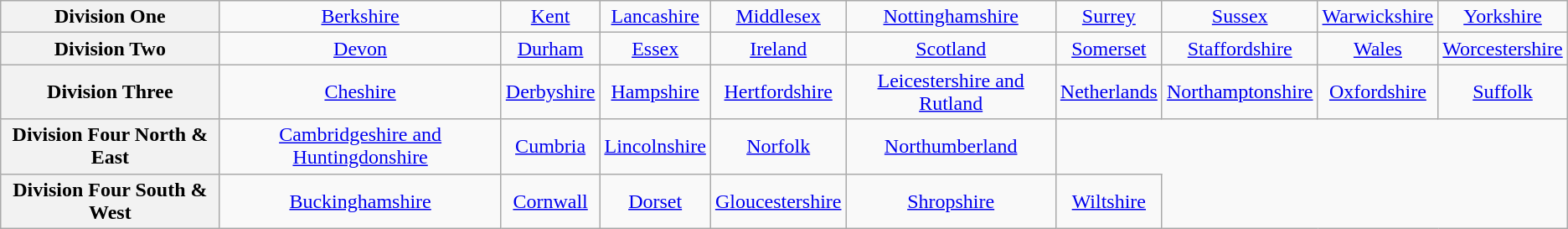<table class="wikitable" style="text-align: center" style="font-size: 95%; border: 1px #aaaaaa solid; border-collapse: collapse; clear:center;">
<tr>
<th>Division One</th>
<td><a href='#'>Berkshire</a></td>
<td><a href='#'>Kent</a></td>
<td><a href='#'>Lancashire</a></td>
<td><a href='#'>Middlesex</a></td>
<td><a href='#'>Nottinghamshire</a></td>
<td><a href='#'>Surrey</a></td>
<td><a href='#'>Sussex</a></td>
<td><a href='#'>Warwickshire</a></td>
<td><a href='#'>Yorkshire</a></td>
</tr>
<tr>
<th>Division Two</th>
<td><a href='#'>Devon</a></td>
<td><a href='#'>Durham</a></td>
<td><a href='#'>Essex</a></td>
<td><a href='#'>Ireland</a></td>
<td><a href='#'>Scotland</a></td>
<td><a href='#'>Somerset</a></td>
<td><a href='#'>Staffordshire</a></td>
<td><a href='#'>Wales</a></td>
<td><a href='#'>Worcestershire</a></td>
</tr>
<tr>
<th>Division Three</th>
<td><a href='#'>Cheshire</a></td>
<td><a href='#'>Derbyshire</a></td>
<td><a href='#'>Hampshire</a></td>
<td><a href='#'>Hertfordshire</a></td>
<td><a href='#'>Leicestershire and Rutland</a></td>
<td><a href='#'>Netherlands</a></td>
<td><a href='#'>Northamptonshire</a></td>
<td><a href='#'>Oxfordshire</a></td>
<td><a href='#'>Suffolk</a></td>
</tr>
<tr>
<th>Division Four North & East</th>
<td><a href='#'>Cambridgeshire and Huntingdonshire</a></td>
<td><a href='#'>Cumbria</a></td>
<td><a href='#'>Lincolnshire</a></td>
<td><a href='#'>Norfolk</a></td>
<td><a href='#'>Northumberland</a></td>
</tr>
<tr>
<th>Division Four South & West</th>
<td><a href='#'>Buckinghamshire</a></td>
<td><a href='#'>Cornwall</a></td>
<td><a href='#'>Dorset</a></td>
<td><a href='#'>Gloucestershire</a></td>
<td><a href='#'>Shropshire</a></td>
<td><a href='#'>Wiltshire</a></td>
</tr>
</table>
